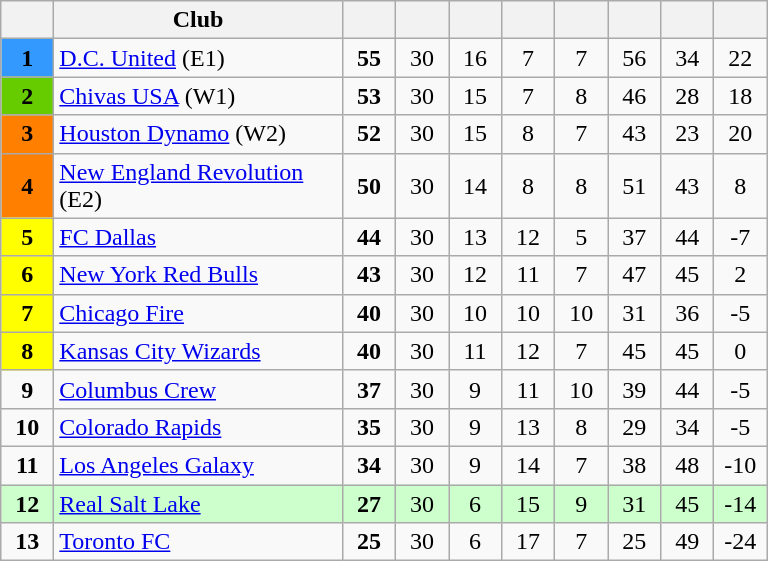<table class="wikitable">
<tr>
<th width=28></th>
<th width=185>Club</th>
<th width=28></th>
<th width=28></th>
<th width=28></th>
<th width=28></th>
<th width=28></th>
<th width=28></th>
<th width=28></th>
<th width=28></th>
</tr>
<tr>
<td bgcolor=#3399FF align=center><strong>1</strong></td>
<td><a href='#'>D.C. United</a> (E1)</td>
<td align=center><strong>55</strong></td>
<td align=center>30</td>
<td align=center>16</td>
<td align=center>7</td>
<td align=center>7</td>
<td align=center>56</td>
<td align=center>34</td>
<td align=center>22</td>
</tr>
<tr>
<td bgcolor=#66CC00 align=center><strong>2</strong></td>
<td><a href='#'>Chivas USA</a> (W1)</td>
<td align=center><strong>53</strong></td>
<td align=center>30</td>
<td align=center>15</td>
<td align=center>7</td>
<td align=center>8</td>
<td align=center>46</td>
<td align=center>28</td>
<td align=center>18</td>
</tr>
<tr>
<td bgcolor=#FF7F00 align=center><strong>3</strong></td>
<td><a href='#'>Houston Dynamo</a> (W2)</td>
<td align=center><strong>52</strong></td>
<td align=center>30</td>
<td align=center>15</td>
<td align=center>8</td>
<td align=center>7</td>
<td align=center>43</td>
<td align=center>23</td>
<td align=center>20</td>
</tr>
<tr>
<td bgcolor=#FF7F00 align=center><strong>4</strong></td>
<td><a href='#'>New England Revolution</a> (E2)</td>
<td align=center><strong>50</strong></td>
<td align=center>30</td>
<td align=center>14</td>
<td align=center>8</td>
<td align=center>8</td>
<td align=center>51</td>
<td align=center>43</td>
<td align=center>8</td>
</tr>
<tr>
<td bgcolor=#FFFF00 align=center><strong>5</strong></td>
<td><a href='#'>FC Dallas</a></td>
<td align=center><strong>44</strong></td>
<td align=center>30</td>
<td align=center>13</td>
<td align=center>12</td>
<td align=center>5</td>
<td align=center>37</td>
<td align=center>44</td>
<td align=center>-7</td>
</tr>
<tr>
<td bgcolor=#FFFF00 align=center><strong>6</strong></td>
<td><a href='#'>New York Red Bulls</a></td>
<td align=center><strong>43</strong></td>
<td align=center>30</td>
<td align=center>12</td>
<td align=center>11</td>
<td align=center>7</td>
<td align=center>47</td>
<td align=center>45</td>
<td align=center>2</td>
</tr>
<tr>
<td bgcolor=#FFFF00 align=center><strong>7</strong></td>
<td><a href='#'>Chicago Fire</a></td>
<td align=center><strong>40</strong></td>
<td align=center>30</td>
<td align=center>10</td>
<td align=center>10</td>
<td align=center>10</td>
<td align=center>31</td>
<td align=center>36</td>
<td align=center>-5</td>
</tr>
<tr>
<td bgcolor=#FFFF00 align=center><strong>8</strong></td>
<td><a href='#'>Kansas City Wizards</a></td>
<td align=center><strong>40</strong></td>
<td align=center>30</td>
<td align=center>11</td>
<td align=center>12</td>
<td align=center>7</td>
<td align=center>45</td>
<td align=center>45</td>
<td align=center>0</td>
</tr>
<tr>
<td align=center><strong>9</strong></td>
<td><a href='#'>Columbus Crew</a></td>
<td align=center><strong>37</strong></td>
<td align=center>30</td>
<td align=center>9</td>
<td align=center>11</td>
<td align=center>10</td>
<td align=center>39</td>
<td align=center>44</td>
<td align=center>-5</td>
</tr>
<tr>
<td align=center><strong>10</strong></td>
<td><a href='#'>Colorado Rapids</a></td>
<td align=center><strong>35</strong></td>
<td align=center>30</td>
<td align=center>9</td>
<td align=center>13</td>
<td align=center>8</td>
<td align=center>29</td>
<td align=center>34</td>
<td align=center>-5</td>
</tr>
<tr>
<td align=center><strong>11</strong></td>
<td><a href='#'>Los Angeles Galaxy</a></td>
<td align=center><strong>34</strong></td>
<td align=center>30</td>
<td align=center>9</td>
<td align=center>14</td>
<td align=center>7</td>
<td align=center>38</td>
<td align=center>48</td>
<td align=center>-10</td>
</tr>
<tr>
<td bgcolor=#CCFFCC align=center><strong>12</strong></td>
<td bgcolor=#CCFFCC><a href='#'>Real Salt Lake</a></td>
<td bgcolor=#CCFFCC align=center><strong>27</strong></td>
<td bgcolor=#CCFFCC align=center>30</td>
<td bgcolor=#CCFFCC align=center>6</td>
<td bgcolor=#CCFFCC align=center>15</td>
<td bgcolor=#CCFFCC align=center>9</td>
<td bgcolor=#CCFFCC align=center>31</td>
<td bgcolor=#CCFFCC align=center>45</td>
<td bgcolor=#CCFFCC align=center>-14</td>
</tr>
<tr>
<td align=center><strong>13</strong></td>
<td><a href='#'>Toronto FC</a></td>
<td align=center><strong>25</strong></td>
<td align=center>30</td>
<td align=center>6</td>
<td align=center>17</td>
<td align=center>7</td>
<td align=center>25</td>
<td align=center>49</td>
<td align=center>-24</td>
</tr>
</table>
